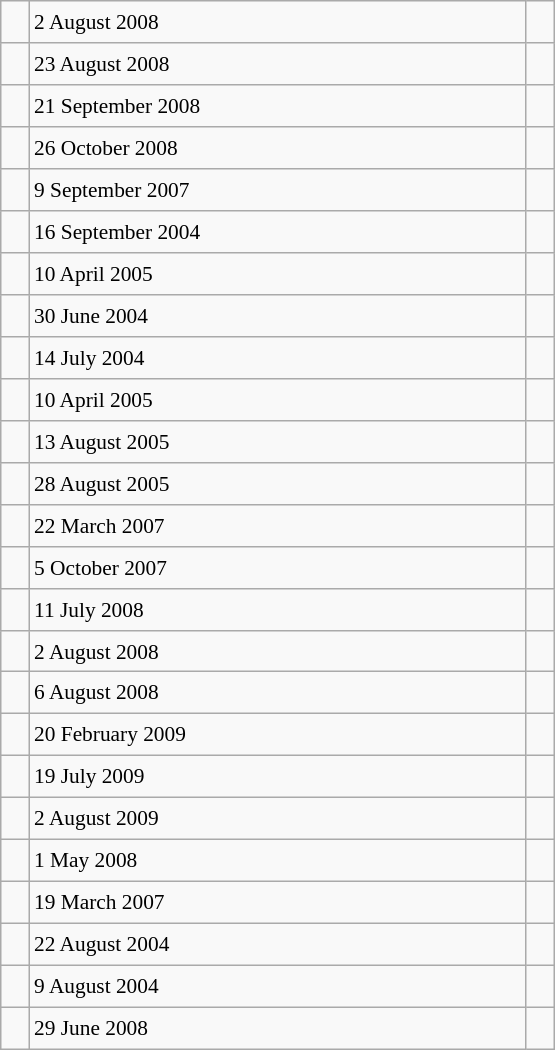<table class="wikitable" style="font-size: 89%; float: left; width: 26em; margin-right: 1em; height: 700px">
<tr>
<td></td>
<td>2 August 2008</td>
<td></td>
</tr>
<tr>
<td></td>
<td>23 August 2008</td>
<td></td>
</tr>
<tr>
<td></td>
<td>21 September 2008</td>
<td></td>
</tr>
<tr>
<td></td>
<td>26 October 2008</td>
<td></td>
</tr>
<tr>
<td></td>
<td>9 September 2007</td>
<td></td>
</tr>
<tr>
<td></td>
<td>16 September 2004</td>
<td></td>
</tr>
<tr>
<td></td>
<td>10 April 2005</td>
<td></td>
</tr>
<tr>
<td></td>
<td>30 June 2004</td>
<td></td>
</tr>
<tr>
<td></td>
<td>14 July 2004</td>
<td></td>
</tr>
<tr>
<td></td>
<td>10 April 2005</td>
<td></td>
</tr>
<tr>
<td></td>
<td>13 August 2005</td>
<td></td>
</tr>
<tr>
<td></td>
<td>28 August 2005</td>
<td></td>
</tr>
<tr>
<td></td>
<td>22 March 2007</td>
<td></td>
</tr>
<tr>
<td></td>
<td>5 October 2007</td>
<td></td>
</tr>
<tr>
<td></td>
<td>11 July 2008</td>
<td></td>
</tr>
<tr>
<td></td>
<td>2 August 2008</td>
<td></td>
</tr>
<tr>
<td></td>
<td>6 August 2008</td>
<td></td>
</tr>
<tr>
<td></td>
<td>20 February 2009</td>
<td></td>
</tr>
<tr>
<td></td>
<td>19 July 2009</td>
<td></td>
</tr>
<tr>
<td></td>
<td>2 August 2009</td>
<td></td>
</tr>
<tr>
<td></td>
<td>1 May 2008</td>
<td></td>
</tr>
<tr>
<td></td>
<td>19 March 2007</td>
<td></td>
</tr>
<tr>
<td></td>
<td>22 August 2004</td>
<td></td>
</tr>
<tr>
<td></td>
<td>9 August 2004</td>
<td></td>
</tr>
<tr>
<td></td>
<td>29 June 2008</td>
<td></td>
</tr>
</table>
